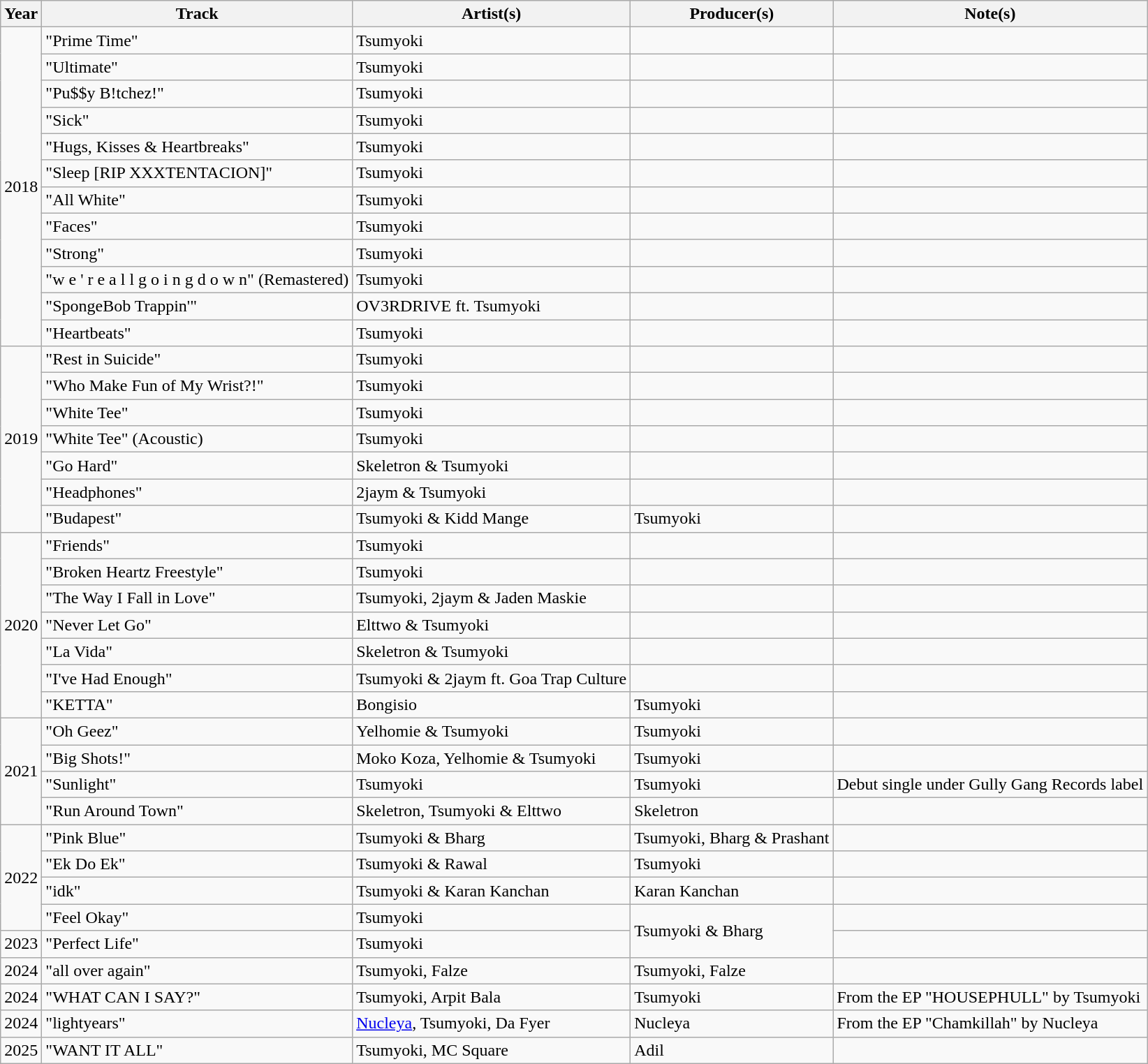<table class="wikitable">
<tr>
<th>Year</th>
<th>Track</th>
<th>Artist(s)</th>
<th>Producer(s)</th>
<th>Note(s)</th>
</tr>
<tr>
<td rowspan="12">2018</td>
<td>"Prime Time"</td>
<td>Tsumyoki</td>
<td></td>
<td></td>
</tr>
<tr>
<td>"Ultimate"</td>
<td>Tsumyoki</td>
<td></td>
<td></td>
</tr>
<tr>
<td>"Pu$$y B!tchez!"</td>
<td>Tsumyoki</td>
<td></td>
<td></td>
</tr>
<tr>
<td>"Sick"</td>
<td>Tsumyoki</td>
<td></td>
<td></td>
</tr>
<tr>
<td>"Hugs, Kisses & Heartbreaks"</td>
<td>Tsumyoki</td>
<td></td>
<td></td>
</tr>
<tr>
<td>"Sleep [RIP XXXTENTACION]"</td>
<td>Tsumyoki</td>
<td></td>
<td></td>
</tr>
<tr>
<td>"All White"</td>
<td>Tsumyoki</td>
<td></td>
<td></td>
</tr>
<tr>
<td>"Faces"</td>
<td>Tsumyoki</td>
<td></td>
<td></td>
</tr>
<tr>
<td>"Strong"</td>
<td>Tsumyoki</td>
<td></td>
<td></td>
</tr>
<tr>
<td>"w e ' r e a l l g o i n g d o w n" (Remastered)</td>
<td>Tsumyoki</td>
<td></td>
<td></td>
</tr>
<tr>
<td>"SpongeBob Trappin'"</td>
<td>OV3RDRIVE ft. Tsumyoki</td>
<td></td>
<td></td>
</tr>
<tr>
<td>"Heartbeats"</td>
<td>Tsumyoki</td>
<td></td>
<td></td>
</tr>
<tr>
<td rowspan="7">2019</td>
<td>"Rest in Suicide"</td>
<td>Tsumyoki</td>
<td></td>
<td></td>
</tr>
<tr>
<td>"Who Make Fun of My Wrist?!"</td>
<td>Tsumyoki</td>
<td></td>
<td></td>
</tr>
<tr>
<td>"White Tee"</td>
<td>Tsumyoki</td>
<td></td>
<td></td>
</tr>
<tr>
<td>"White Tee" (Acoustic)</td>
<td>Tsumyoki</td>
<td></td>
<td></td>
</tr>
<tr>
<td>"Go Hard"</td>
<td>Skeletron & Tsumyoki</td>
<td></td>
<td></td>
</tr>
<tr>
<td>"Headphones"</td>
<td>2jaym & Tsumyoki</td>
<td></td>
<td></td>
</tr>
<tr>
<td>"Budapest"</td>
<td>Tsumyoki & Kidd Mange</td>
<td>Tsumyoki</td>
<td></td>
</tr>
<tr>
<td rowspan="7">2020</td>
<td>"Friends"</td>
<td>Tsumyoki</td>
<td></td>
<td></td>
</tr>
<tr>
<td>"Broken Heartz Freestyle"</td>
<td>Tsumyoki</td>
<td></td>
<td></td>
</tr>
<tr>
<td>"The Way I Fall in Love"</td>
<td>Tsumyoki, 2jaym & Jaden Maskie</td>
<td></td>
<td></td>
</tr>
<tr>
<td>"Never Let Go"</td>
<td>Elttwo & Tsumyoki</td>
<td></td>
<td></td>
</tr>
<tr>
<td>"La Vida"</td>
<td>Skeletron & Tsumyoki</td>
<td></td>
<td></td>
</tr>
<tr>
<td>"I've Had Enough"</td>
<td>Tsumyoki & 2jaym ft. Goa Trap Culture</td>
<td></td>
<td></td>
</tr>
<tr>
<td>"KETTA"</td>
<td>Bongisio</td>
<td>Tsumyoki</td>
<td></td>
</tr>
<tr>
<td rowspan="4">2021</td>
<td>"Oh Geez"</td>
<td>Yelhomie & Tsumyoki</td>
<td>Tsumyoki</td>
<td></td>
</tr>
<tr>
<td>"Big Shots!"</td>
<td>Moko Koza, Yelhomie & Tsumyoki</td>
<td>Tsumyoki</td>
<td></td>
</tr>
<tr>
<td>"Sunlight"</td>
<td>Tsumyoki</td>
<td>Tsumyoki</td>
<td>Debut single under Gully Gang Records label</td>
</tr>
<tr>
<td>"Run Around Town"</td>
<td>Skeletron, Tsumyoki & Elttwo</td>
<td>Skeletron</td>
<td></td>
</tr>
<tr>
<td rowspan="4">2022</td>
<td>"Pink Blue"</td>
<td>Tsumyoki & Bharg</td>
<td>Tsumyoki, Bharg & Prashant</td>
<td></td>
</tr>
<tr>
<td>"Ek Do Ek"</td>
<td>Tsumyoki & Rawal</td>
<td>Tsumyoki</td>
<td></td>
</tr>
<tr>
<td>"idk"</td>
<td>Tsumyoki & Karan Kanchan</td>
<td>Karan Kanchan</td>
<td></td>
</tr>
<tr>
<td>"Feel Okay"</td>
<td>Tsumyoki</td>
<td rowspan="2">Tsumyoki & Bharg</td>
<td></td>
</tr>
<tr>
<td>2023</td>
<td>"Perfect Life"</td>
<td>Tsumyoki</td>
<td></td>
</tr>
<tr>
<td>2024</td>
<td>"all over again"</td>
<td>Tsumyoki, Falze</td>
<td>Tsumyoki, Falze</td>
<td></td>
</tr>
<tr>
<td>2024</td>
<td>"WHAT CAN I SAY?"</td>
<td>Tsumyoki, Arpit Bala</td>
<td>Tsumyoki</td>
<td>From the EP "HOUSEPHULL" by Tsumyoki</td>
</tr>
<tr>
<td>2024</td>
<td>"lightyears"</td>
<td><a href='#'>Nucleya</a>, Tsumyoki, Da Fyer</td>
<td>Nucleya</td>
<td>From the EP "Chamkillah" by Nucleya</td>
</tr>
<tr>
<td>2025</td>
<td>"WANT IT ALL"</td>
<td>Tsumyoki, MC Square</td>
<td>Adil</td>
<td></td>
</tr>
</table>
